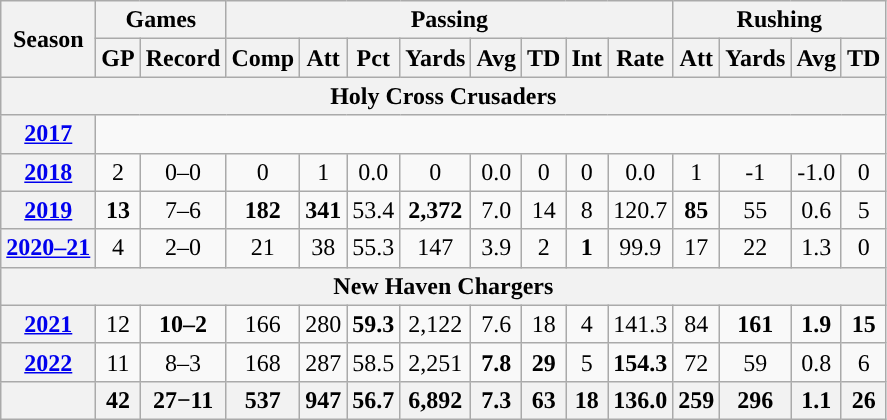<table class="wikitable" style="text-align:center;">
<tr>
<th rowspan="2">Season</th>
<th colspan="2">Games</th>
<th colspan="8">Passing</th>
<th colspan="4">Rushing</th>
</tr>
<tr>
<th>GP</th>
<th>Record</th>
<th>Comp</th>
<th>Att</th>
<th>Pct</th>
<th>Yards</th>
<th>Avg</th>
<th>TD</th>
<th>Int</th>
<th>Rate</th>
<th>Att</th>
<th>Yards</th>
<th>Avg</th>
<th>TD</th>
</tr>
<tr>
<th colspan="16">Holy Cross Crusaders</th>
</tr>
<tr>
<th><a href='#'>2017</a></th>
<td colspan="15"></td>
</tr>
<tr>
<th><a href='#'>2018</a></th>
<td>2</td>
<td>0–0</td>
<td>0</td>
<td>1</td>
<td>0.0</td>
<td>0</td>
<td>0.0</td>
<td>0</td>
<td>0</td>
<td>0.0</td>
<td>1</td>
<td>-1</td>
<td>-1.0</td>
<td>0</td>
</tr>
<tr>
<th><a href='#'>2019</a></th>
<td><strong>13</strong></td>
<td>7–6</td>
<td><strong>182</strong></td>
<td><strong>341</strong></td>
<td>53.4</td>
<td><strong>2,372</strong></td>
<td>7.0</td>
<td>14</td>
<td>8</td>
<td>120.7</td>
<td><strong>85</strong></td>
<td>55</td>
<td>0.6</td>
<td>5</td>
</tr>
<tr>
<th><a href='#'>2020–21</a></th>
<td>4</td>
<td>2–0</td>
<td>21</td>
<td>38</td>
<td>55.3</td>
<td>147</td>
<td>3.9</td>
<td>2</td>
<td><strong>1</strong></td>
<td>99.9</td>
<td>17</td>
<td>22</td>
<td>1.3</td>
<td>0</td>
</tr>
<tr>
<th colspan="16">New Haven Chargers</th>
</tr>
<tr>
<th><a href='#'>2021</a></th>
<td>12</td>
<td><strong>10–2</strong></td>
<td>166</td>
<td>280</td>
<td><strong>59.3</strong></td>
<td>2,122</td>
<td>7.6</td>
<td>18</td>
<td>4</td>
<td>141.3</td>
<td>84</td>
<td><strong>161</strong></td>
<td><strong>1.9</strong></td>
<td><strong>15</strong></td>
</tr>
<tr>
<th><a href='#'>2022</a></th>
<td>11</td>
<td>8–3</td>
<td>168</td>
<td>287</td>
<td>58.5</td>
<td>2,251</td>
<td><strong>7.8</strong></td>
<td><strong>29</strong></td>
<td>5</td>
<td><strong>154.3</strong></td>
<td>72</td>
<td>59</td>
<td>0.8</td>
<td>6</td>
</tr>
<tr>
<th></th>
<th>42</th>
<th>27−11</th>
<th>537</th>
<th>947</th>
<th>56.7</th>
<th>6,892</th>
<th>7.3</th>
<th>63</th>
<th>18</th>
<th>136.0</th>
<th>259</th>
<th>296</th>
<th>1.1</th>
<th>26</th>
</tr>
</table>
